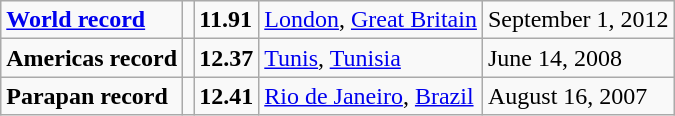<table class="wikitable">
<tr>
<td><strong><a href='#'>World record</a></strong></td>
<td></td>
<td><strong>11.91</strong></td>
<td><a href='#'>London</a>, <a href='#'>Great Britain</a></td>
<td>September 1, 2012</td>
</tr>
<tr>
<td><strong>Americas record</strong></td>
<td></td>
<td><strong>12.37</strong></td>
<td><a href='#'>Tunis</a>, <a href='#'>Tunisia</a></td>
<td>June 14, 2008</td>
</tr>
<tr>
<td><strong>Parapan record</strong></td>
<td></td>
<td><strong>12.41</strong></td>
<td><a href='#'>Rio de Janeiro</a>, <a href='#'>Brazil</a></td>
<td>August 16, 2007</td>
</tr>
</table>
